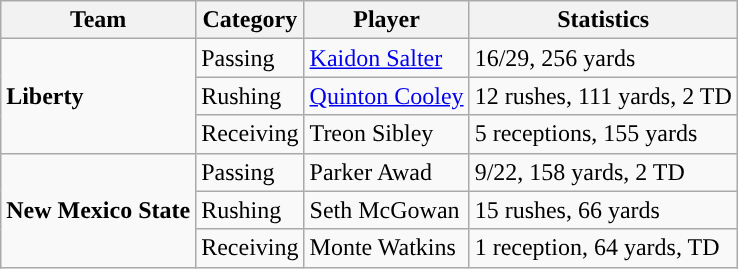<table class="wikitable" style="float: right;">
<tr>
<th>Team</th>
<th>Category</th>
<th>Player</th>
<th>Statistics</th>
</tr>
<tr>
<td rowspan=3><strong>Liberty</strong></td>
<td>Passing</td>
<td><a href='#'>Kaidon Salter</a></td>
<td>16/29, 256 yards</td>
</tr>
<tr>
<td>Rushing</td>
<td><a href='#'>Quinton Cooley</a></td>
<td>12 rushes, 111 yards, 2 TD</td>
</tr>
<tr>
<td>Receiving</td>
<td>Treon Sibley</td>
<td>5 receptions, 155 yards</td>
</tr>
<tr>
<td rowspan=3><strong>New Mexico State</strong></td>
<td>Passing</td>
<td>Parker Awad</td>
<td>9/22, 158 yards, 2 TD</td>
</tr>
<tr>
<td>Rushing</td>
<td>Seth McGowan</td>
<td>15 rushes, 66 yards</td>
</tr>
<tr>
<td>Receiving</td>
<td>Monte Watkins</td>
<td>1 reception, 64 yards, TD</td>
</tr>
</table>
